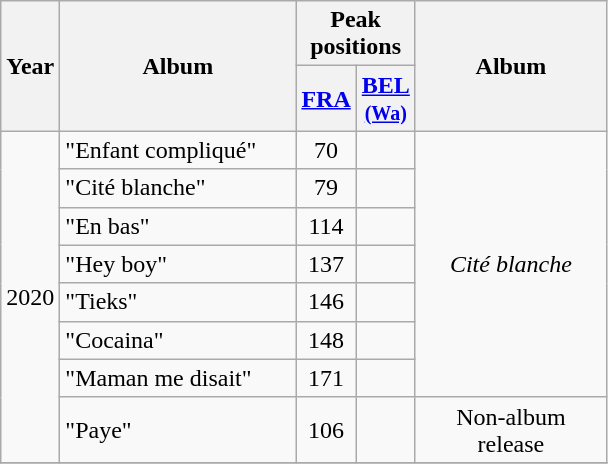<table class="wikitable">
<tr>
<th align="center" rowspan="2" width="10">Year</th>
<th align="center" rowspan="2" width="150">Album</th>
<th align="center" colspan="2" width="10">Peak positions</th>
<th align="center" rowspan="2" width="120">Album</th>
</tr>
<tr>
<th><a href='#'>FRA</a><br></th>
<th><a href='#'>BEL<br><small>(Wa)</small></a><br></th>
</tr>
<tr>
<td rowspan=8>2020</td>
<td>"Enfant compliqué"</td>
<td style="text-align:center;">70</td>
<td style="text-align:center;"></td>
<td style="text-align:center;" rowspan=7><em>Cité blanche</em></td>
</tr>
<tr>
<td>"Cité blanche"</td>
<td style="text-align:center;">79</td>
<td style="text-align:center;"></td>
</tr>
<tr>
<td>"En bas"</td>
<td style="text-align:center;">114</td>
<td style="text-align:center;"></td>
</tr>
<tr>
<td>"Hey boy"</td>
<td style="text-align:center;">137</td>
<td style="text-align:center;"></td>
</tr>
<tr>
<td>"Tieks"</td>
<td style="text-align:center;">146</td>
<td style="text-align:center;"></td>
</tr>
<tr>
<td>"Cocaina"</td>
<td style="text-align:center;">148</td>
<td style="text-align:center;"></td>
</tr>
<tr>
<td>"Maman me disait"</td>
<td style="text-align:center;">171</td>
<td style="text-align:center;"></td>
</tr>
<tr>
<td>"Paye"</td>
<td style="text-align:center;">106</td>
<td style="text-align:center;"></td>
<td style="text-align:center;">Non-album release</td>
</tr>
<tr>
</tr>
</table>
